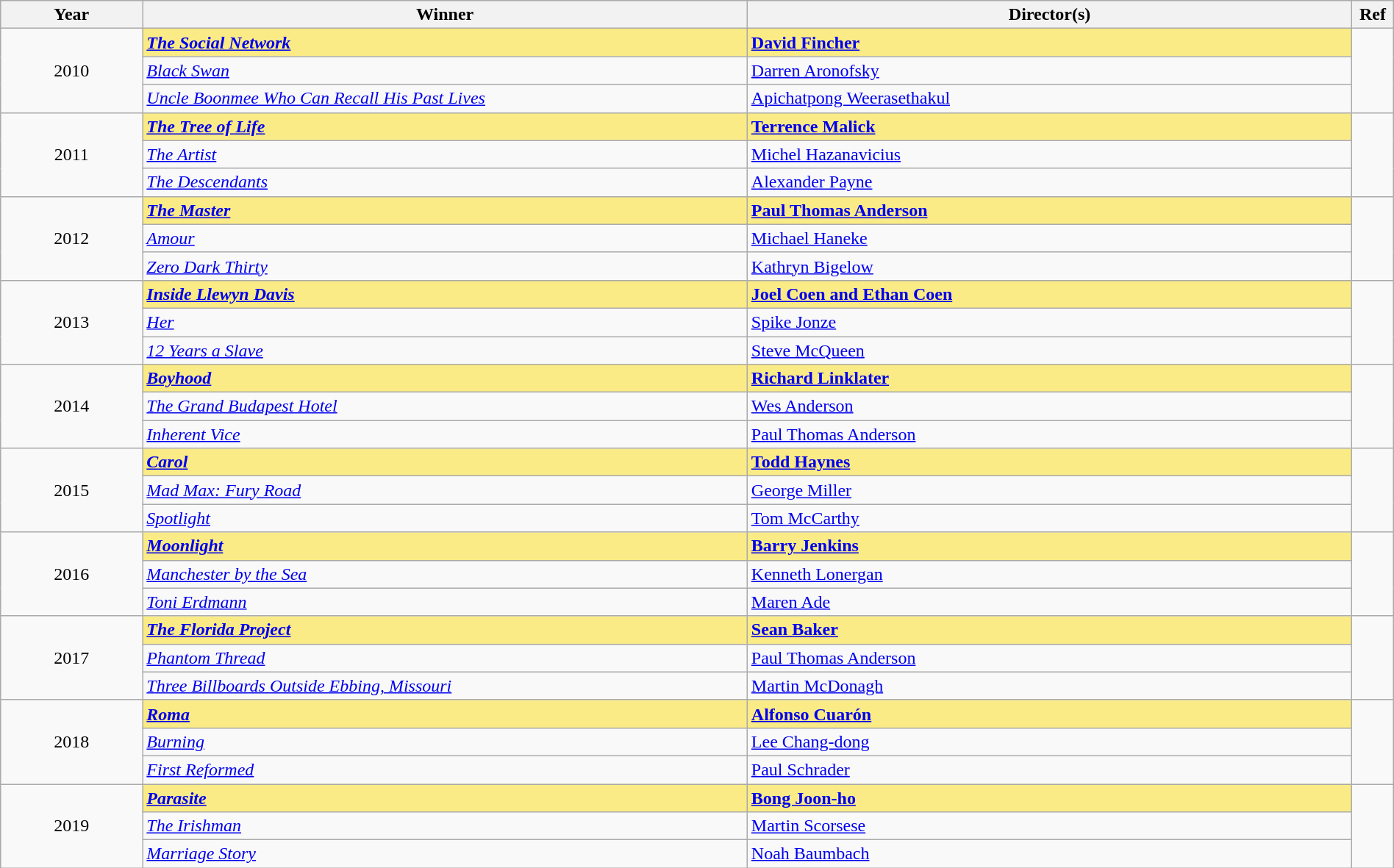<table class="wikitable" width="100%" cellpadding="5">
<tr>
<th width="100"><strong>Year</strong></th>
<th width="450"><strong>Winner</strong></th>
<th width="450"><strong>Director(s)</strong></th>
<th width="15"><strong>Ref</strong></th>
</tr>
<tr>
<td rowspan="3" style="text-align:center;">2010</td>
<td style="background:#FAEB86;"><strong><em><a href='#'>The Social Network</a></em></strong></td>
<td style="background:#FAEB86;"><strong><a href='#'>David Fincher</a></strong></td>
<td rowspan=3></td>
</tr>
<tr>
<td><em><a href='#'>Black Swan</a></em></td>
<td><a href='#'>Darren Aronofsky</a></td>
</tr>
<tr>
<td><em><a href='#'>Uncle Boonmee Who Can Recall His Past Lives</a></em></td>
<td><a href='#'>Apichatpong Weerasethakul</a></td>
</tr>
<tr>
<td rowspan="3" style="text-align:center;">2011</td>
<td style="background:#FAEB86;"><strong><em><a href='#'>The Tree of Life</a></em></strong></td>
<td style="background:#FAEB86;"><strong><a href='#'>Terrence Malick</a></strong></td>
<td rowspan=3></td>
</tr>
<tr>
<td><em><a href='#'>The Artist</a></em></td>
<td><a href='#'>Michel Hazanavicius</a></td>
</tr>
<tr>
<td><em><a href='#'>The Descendants</a></em></td>
<td><a href='#'>Alexander Payne</a></td>
</tr>
<tr>
<td rowspan="3" style="text-align:center;">2012</td>
<td style="background:#FAEB86;"><strong><em><a href='#'>The Master</a></em></strong></td>
<td style="background:#FAEB86;"><strong><a href='#'>Paul Thomas Anderson</a></strong></td>
<td rowspan=3></td>
</tr>
<tr>
<td><em><a href='#'>Amour</a></em></td>
<td><a href='#'>Michael Haneke</a></td>
</tr>
<tr>
<td><em><a href='#'>Zero Dark Thirty</a></em></td>
<td><a href='#'>Kathryn Bigelow</a></td>
</tr>
<tr>
<td rowspan="3" style="text-align:center;">2013</td>
<td style="background:#FAEB86;"><strong><em><a href='#'>Inside Llewyn Davis</a></em></strong></td>
<td style="background:#FAEB86;"><strong><a href='#'>Joel Coen and Ethan Coen</a></strong></td>
<td rowspan=3></td>
</tr>
<tr>
<td><em><a href='#'>Her</a></em></td>
<td><a href='#'>Spike Jonze</a></td>
</tr>
<tr>
<td><em><a href='#'>12 Years a Slave</a></em></td>
<td><a href='#'>Steve McQueen</a></td>
</tr>
<tr>
<td rowspan="3" style="text-align:center;">2014</td>
<td style="background:#FAEB86;"><strong><em><a href='#'>Boyhood</a></em></strong></td>
<td style="background:#FAEB86;"><strong><a href='#'>Richard Linklater</a></strong></td>
<td rowspan=3></td>
</tr>
<tr>
<td><em><a href='#'>The Grand Budapest Hotel</a></em></td>
<td><a href='#'>Wes Anderson</a></td>
</tr>
<tr>
<td><em><a href='#'>Inherent Vice</a></em></td>
<td><a href='#'>Paul Thomas Anderson</a></td>
</tr>
<tr>
<td rowspan="3" style="text-align:center;">2015</td>
<td style="background:#FAEB86;"><strong><em><a href='#'>Carol</a></em></strong></td>
<td style="background:#FAEB86;"><strong><a href='#'>Todd Haynes</a></strong></td>
<td rowspan=3></td>
</tr>
<tr>
<td><em><a href='#'>Mad Max: Fury Road</a></em></td>
<td><a href='#'>George Miller</a></td>
</tr>
<tr>
<td><em><a href='#'>Spotlight</a></em></td>
<td><a href='#'>Tom McCarthy</a></td>
</tr>
<tr>
<td rowspan="3" style="text-align:center;">2016</td>
<td style="background:#FAEB86;"><strong><em><a href='#'>Moonlight</a></em></strong></td>
<td style="background:#FAEB86;"><strong><a href='#'>Barry Jenkins</a></strong></td>
<td rowspan=3></td>
</tr>
<tr>
<td><em><a href='#'>Manchester by the Sea</a></em></td>
<td><a href='#'>Kenneth Lonergan</a></td>
</tr>
<tr>
<td><em><a href='#'>Toni Erdmann</a></em></td>
<td><a href='#'>Maren Ade</a></td>
</tr>
<tr>
<td rowspan="3" style="text-align:center;">2017</td>
<td style="background:#FAEB86;"><strong><em><a href='#'>The Florida Project</a></em></strong></td>
<td style="background:#FAEB86;"><strong><a href='#'>Sean Baker</a></strong></td>
<td rowspan=3></td>
</tr>
<tr>
<td><em><a href='#'>Phantom Thread</a></em></td>
<td><a href='#'>Paul Thomas Anderson</a></td>
</tr>
<tr>
<td><em><a href='#'>Three Billboards Outside Ebbing, Missouri</a></em></td>
<td><a href='#'>Martin McDonagh</a></td>
</tr>
<tr>
<td rowspan="3" style="text-align:center;">2018</td>
<td style="background:#FAEB86;"><strong><em><a href='#'>Roma</a></em></strong></td>
<td style="background:#FAEB86;"><strong><a href='#'>Alfonso Cuarón</a></strong></td>
<td rowspan=3></td>
</tr>
<tr>
<td><em><a href='#'>Burning</a></em></td>
<td><a href='#'>Lee Chang-dong</a></td>
</tr>
<tr>
<td><em><a href='#'>First Reformed</a></em></td>
<td><a href='#'>Paul Schrader</a></td>
</tr>
<tr>
<td rowspan="3" style="text-align:center;">2019</td>
<td style="background:#FAEB86;"><strong><em><a href='#'>Parasite</a></em></strong></td>
<td style="background:#FAEB86;"><strong><a href='#'>Bong Joon-ho</a></strong></td>
<td rowspan=3></td>
</tr>
<tr>
<td><em><a href='#'>The Irishman</a></em></td>
<td><a href='#'>Martin Scorsese</a></td>
</tr>
<tr>
<td><em><a href='#'>Marriage Story</a></em></td>
<td><a href='#'>Noah Baumbach</a></td>
</tr>
</table>
